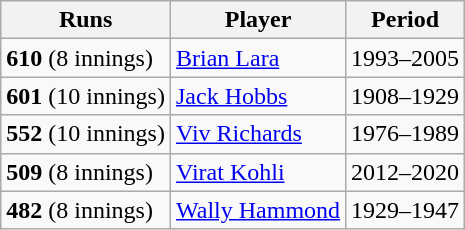<table class="wikitable">
<tr>
<th>Runs</th>
<th>Player</th>
<th>Period</th>
</tr>
<tr>
<td><strong>610</strong> (8 innings)</td>
<td> <a href='#'>Brian Lara</a></td>
<td>1993–2005</td>
</tr>
<tr>
<td><strong>601</strong> (10 innings)</td>
<td> <a href='#'>Jack Hobbs</a></td>
<td>1908–1929</td>
</tr>
<tr>
<td><strong>552</strong> (10 innings)</td>
<td> <a href='#'>Viv Richards</a></td>
<td>1976–1989</td>
</tr>
<tr>
<td><strong>509</strong> (8 innings)</td>
<td> <a href='#'>Virat Kohli</a></td>
<td>2012–2020</td>
</tr>
<tr>
<td><strong>482</strong> (8 innings)</td>
<td> <a href='#'>Wally Hammond</a></td>
<td>1929–1947</td>
</tr>
</table>
